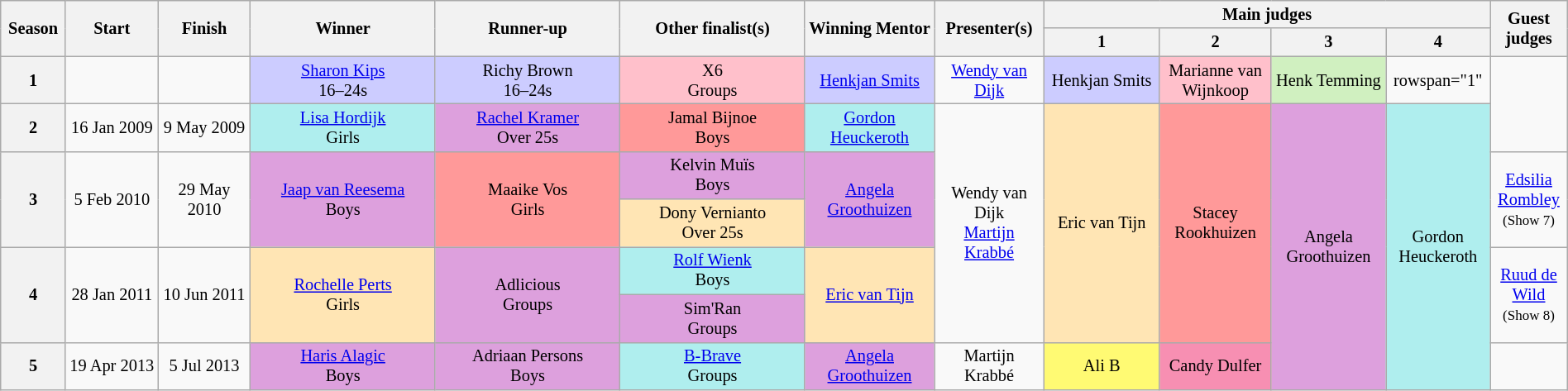<table class="wikitable" style="text-align:center; font-size:85%; line-height:16px; width:100%">
<tr>
<th scope="col" rowspan="2" width="01%">Season</th>
<th scope="col" rowspan="2" width="04%">Start</th>
<th scope="col" rowspan="2" width="04%">Finish</th>
<th scope="col" rowspan="2" width="08%">Winner</th>
<th scope="col" rowspan="2" width="08%">Runner-up</th>
<th scope="col" rowspan="2" width="08%">Other finalist(s)</th>
<th scope="col" rowspan="2" width="05%">Winning Mentor</th>
<th scope="col" rowspan="2" width="02%">Presenter(s)</th>
<th colspan="4">Main judges</th>
<th scope="col" rowspan="2" width="01%">Guest judges</th>
</tr>
<tr>
<th width="05%">1</th>
<th width="03%">2</th>
<th width="03%">3</th>
<th width="01%">4</th>
</tr>
<tr>
<th scope="row">1</th>
<td></td>
<td></td>
<td bgcolor="#ccf"><a href='#'>Sharon Kips</a><br>16–24s</td>
<td bgcolor="#Ccf">Richy Brown<br>16–24s</td>
<td bgcolor="Pink">X6<br> Groups</td>
<td bgcolor="#Ccf"><a href='#'>Henkjan Smits</a></td>
<td rowspan="1"><a href='#'>Wendy van Dijk</a></td>
<td bgcolor="#ccf" rowspan="1">Henkjan Smits</td>
<td bgcolor="Pink" rowspan="1">Marianne van Wijnkoop</td>
<td bgcolor="#d0f0c0" rowspan="1">Henk Temming</td>
<td>rowspan="1" </td>
</tr>
<tr>
<th scope="row">2</th>
<td>16 Jan 2009</td>
<td>9 May 2009</td>
<td bgcolor="Afeeee"><a href='#'>Lisa Hordijk</a><br>Girls</td>
<td bgcolor="Dda0dd"><a href='#'>Rachel Kramer</a><br>Over 25s</td>
<td bgcolor="Ff9999">Jamal Bijnoe<br>Boys</td>
<td bgcolor="Afeeee"><a href='#'>Gordon Heuckeroth</a></td>
<td rowspan="5">Wendy van Dijk<br><a href='#'>Martijn Krabbé</a></td>
<td bgcolor="#ffe5b4" rowspan="5">Eric van Tijn</td>
<td bgcolor="#ff9999" rowspan="5">Stacey Rookhuizen</td>
<td bgcolor="#dda0dd" rowspan="7">Angela Groothuizen</td>
<td bgcolor="#afeeee" rowspan="7">Gordon Heuckeroth</td>
</tr>
<tr>
<th scope="row" rowspan="2">3</th>
<td rowspan="2">5 Feb 2010</td>
<td rowspan="2">29 May 2010</td>
<td rowspan="2" bgcolor="Dda0Dd"><a href='#'>Jaap van Reesema</a><br>Boys</td>
<td rowspan="2" bgcolor="Ff9999">Maaike Vos<br>Girls</td>
<td bgcolor="Dda0dd">Kelvin Muïs<br>Boys</td>
<td rowspan="2" bgcolor="Dda0Dd"><a href='#'>Angela Groothuizen</a></td>
<td rowspan="2"><a href='#'>Edsilia Rombley</a> <br><small>(Show 7)</small></td>
</tr>
<tr>
<td bgcolor="Ffe5b4">Dony Vernianto<br>Over 25s</td>
</tr>
<tr>
<th scope="row" rowspan="2">4</th>
<td rowspan="2">28 Jan 2011</td>
<td rowspan="2">10 Jun 2011</td>
<td rowspan="2" bgcolor="ffe5b4"><a href='#'>Rochelle Perts</a><br>Girls</td>
<td rowspan="2" style="background:#dda0dd">Adlicious<br> Groups</td>
<td bgcolor="Afeeee"><a href='#'>Rolf Wienk</a><br>Boys</td>
<td rowspan="2" bgcolor="ffe5b4"><a href='#'>Eric van Tijn</a></td>
<td rowspan="2"><a href='#'>Ruud de Wild</a> <br><small>(Show 8)</small></td>
</tr>
<tr>
<td style="background:#dda0dd">Sim'Ran<br> Groups</td>
</tr>
<tr>
<th scope="row">5</th>
<td>19 Apr 2013</td>
<td>5 Jul 2013</td>
<td bgcolor="DdA0dd"><a href='#'>Haris Alagic</a><br>Boys</td>
<td bgcolor="Dda0dd">Adriaan Persons<br>Boys</td>
<td bgcolor="Afeeee"><a href='#'>B-Brave</a><br> Groups</td>
<td bgcolor="Dda0Dd"><a href='#'>Angela Groothuizen</a></td>
<td rowspan="1">Martijn Krabbé</td>
<td bgcolor="#fffa73" rowspan="1">Ali B</td>
<td bgcolor="#f78fb2" rowspan="1">Candy Dulfer</td>
</tr>
</table>
